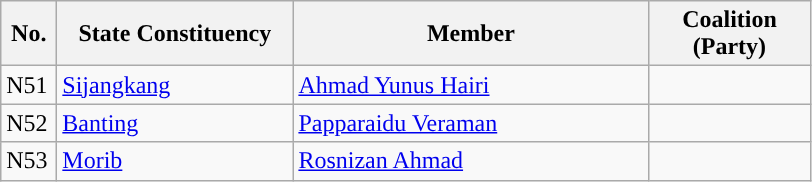<table class="wikitable">
<tr>
<th width="30">No.</th>
<th width="150">State Constituency</th>
<th width="230">Member</th>
<th width="100">Coalition (Party)</th>
</tr>
<tr>
<td>N51</td>
<td><a href='#'>Sijangkang</a></td>
<td><a href='#'>Ahmad Yunus Hairi</a></td>
<td></td>
</tr>
<tr>
<td>N52</td>
<td><a href='#'>Banting</a></td>
<td><a href='#'>Papparaidu Veraman</a></td>
<td></td>
</tr>
<tr>
<td>N53</td>
<td><a href='#'>Morib</a></td>
<td><a href='#'>Rosnizan Ahmad</a></td>
<td></td>
</tr>
</table>
